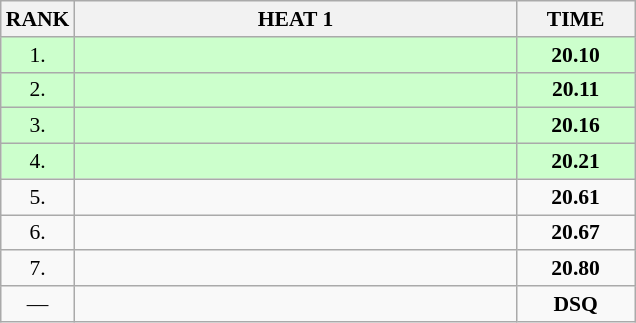<table class="wikitable" style="border-collapse: collapse; font-size: 90%;">
<tr>
<th>RANK</th>
<th style="width: 20em">HEAT 1</th>
<th style="width: 5em">TIME</th>
</tr>
<tr style="background:#ccffcc;">
<td align="center">1.</td>
<td></td>
<td align="center"><strong>20.10</strong></td>
</tr>
<tr style="background:#ccffcc;">
<td align="center">2.</td>
<td></td>
<td align="center"><strong>20.11</strong></td>
</tr>
<tr style="background:#ccffcc;">
<td align="center">3.</td>
<td></td>
<td align="center"><strong>20.16</strong></td>
</tr>
<tr style="background:#ccffcc;">
<td align="center">4.</td>
<td></td>
<td align="center"><strong>20.21</strong></td>
</tr>
<tr>
<td align="center">5.</td>
<td></td>
<td align="center"><strong>20.61</strong></td>
</tr>
<tr>
<td align="center">6.</td>
<td></td>
<td align="center"><strong>20.67</strong></td>
</tr>
<tr>
<td align="center">7.</td>
<td></td>
<td align="center"><strong>20.80</strong></td>
</tr>
<tr>
<td align="center">—</td>
<td></td>
<td align="center"><strong>DSQ</strong></td>
</tr>
</table>
